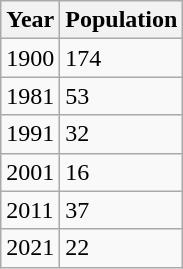<table class=wikitable>
<tr>
<th>Year</th>
<th>Population</th>
</tr>
<tr>
<td>1900</td>
<td>174</td>
</tr>
<tr>
<td>1981</td>
<td>53</td>
</tr>
<tr>
<td>1991</td>
<td>32</td>
</tr>
<tr>
<td>2001</td>
<td>16</td>
</tr>
<tr>
<td>2011</td>
<td>37</td>
</tr>
<tr>
<td>2021</td>
<td>22</td>
</tr>
</table>
